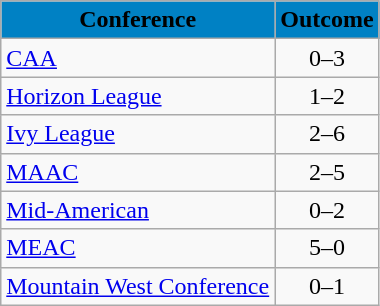<table class="wikitable" style="white-space:nowrap; font-size:100%;">
<tr>
<th style="text-align:center; background:#0081C4;">Conference</th>
<th style="text-align:center; background:#0081C4;">Outcome</th>
</tr>
<tr>
<td><a href='#'>CAA</a></td>
<td align=center>0–3</td>
</tr>
<tr>
<td><a href='#'>Horizon League</a></td>
<td align=center>1–2</td>
</tr>
<tr>
<td><a href='#'>Ivy League</a></td>
<td align=center>2–6</td>
</tr>
<tr>
<td><a href='#'>MAAC</a></td>
<td align=center>2–5</td>
</tr>
<tr>
<td><a href='#'>Mid-American</a></td>
<td align=center>0–2</td>
</tr>
<tr>
<td><a href='#'>MEAC</a></td>
<td align=center>5–0</td>
</tr>
<tr>
<td><a href='#'>Mountain West Conference</a></td>
<td align=center>0–1</td>
</tr>
</table>
